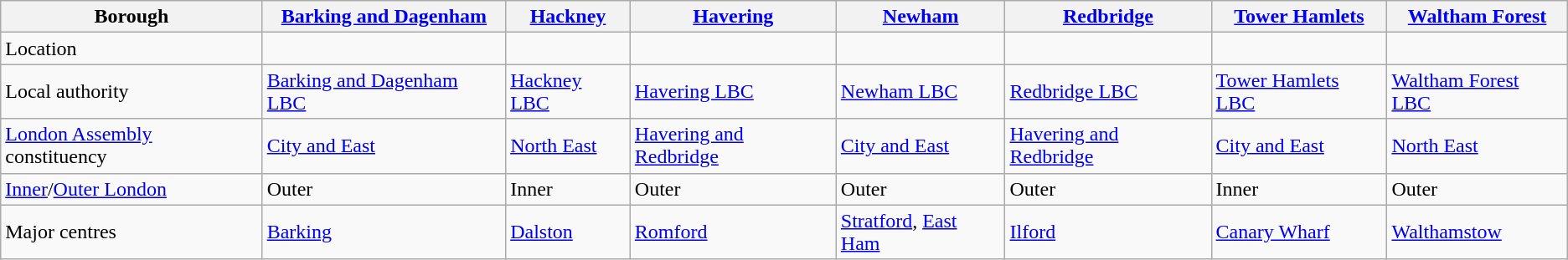<table class="wikitable">
<tr>
<th>Borough</th>
<th><a href='#'>Barking and Dagenham</a></th>
<th><a href='#'>Hackney</a></th>
<th><a href='#'>Havering</a></th>
<th><a href='#'>Newham</a></th>
<th><a href='#'>Redbridge</a></th>
<th><a href='#'>Tower Hamlets</a></th>
<th><a href='#'>Waltham Forest</a></th>
</tr>
<tr>
<td>Location</td>
<td></td>
<td></td>
<td></td>
<td></td>
<td></td>
<td></td>
<td></td>
</tr>
<tr>
<td>Local authority</td>
<td><a href='#'>Barking and Dagenham LBC</a></td>
<td><a href='#'>Hackney LBC</a></td>
<td><a href='#'>Havering LBC</a></td>
<td><a href='#'>Newham LBC</a></td>
<td><a href='#'>Redbridge LBC</a></td>
<td><a href='#'>Tower Hamlets LBC</a></td>
<td><a href='#'>Waltham Forest LBC</a></td>
</tr>
<tr>
<td><a href='#'>London Assembly</a> constituency</td>
<td><a href='#'>City and East</a></td>
<td><a href='#'>North East</a></td>
<td><a href='#'>Havering and Redbridge</a></td>
<td><a href='#'>City and East</a></td>
<td><a href='#'>Havering and Redbridge</a></td>
<td><a href='#'>City and East</a></td>
<td><a href='#'>North East</a></td>
</tr>
<tr>
<td><a href='#'>Inner</a>/<a href='#'>Outer London</a></td>
<td>Outer</td>
<td>Inner</td>
<td>Outer</td>
<td>Outer </td>
<td>Outer</td>
<td>Inner</td>
<td>Outer</td>
</tr>
<tr>
<td>Major centres</td>
<td><a href='#'>Barking</a></td>
<td><a href='#'>Dalston</a></td>
<td><a href='#'>Romford</a></td>
<td><a href='#'>Stratford</a>, <a href='#'>East Ham</a></td>
<td><a href='#'>Ilford</a></td>
<td><a href='#'>Canary Wharf</a></td>
<td><a href='#'>Walthamstow</a></td>
</tr>
</table>
